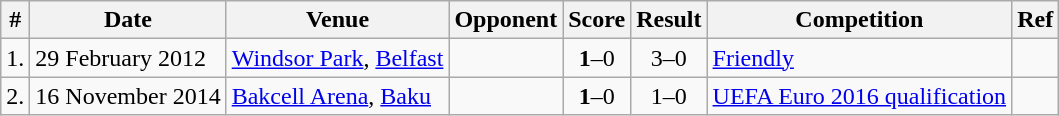<table class="wikitable">
<tr>
<th>#</th>
<th>Date</th>
<th>Venue</th>
<th>Opponent</th>
<th>Score</th>
<th>Result</th>
<th>Competition</th>
<th>Ref</th>
</tr>
<tr>
<td>1.</td>
<td>29 February 2012</td>
<td><a href='#'>Windsor Park</a>, <a href='#'>Belfast</a></td>
<td></td>
<td align=center><strong>1</strong>–0</td>
<td align=center>3–0</td>
<td><a href='#'>Friendly</a></td>
<td></td>
</tr>
<tr>
<td>2.</td>
<td>16 November 2014</td>
<td><a href='#'>Bakcell Arena</a>, <a href='#'>Baku</a></td>
<td></td>
<td align=center><strong>1</strong>–0</td>
<td align=center>1–0</td>
<td><a href='#'>UEFA Euro 2016 qualification</a></td>
<td></td>
</tr>
</table>
